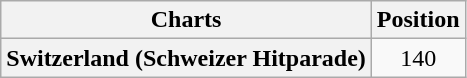<table class="wikitable plainrowheaders" style="text-align:center">
<tr>
<th scope="col">Charts</th>
<th scope="col">Position</th>
</tr>
<tr>
<th scope="row">Switzerland (Schweizer Hitparade)</th>
<td>140</td>
</tr>
</table>
